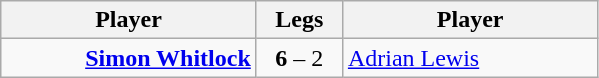<table class=wikitable style="text-align:center">
<tr>
<th width=163>Player</th>
<th width=50>Legs</th>
<th width=163>Player</th>
</tr>
<tr align=left>
<td align=right><strong><a href='#'>Simon Whitlock</a></strong> </td>
<td align=center><strong>6</strong> – 2</td>
<td> <a href='#'>Adrian Lewis</a></td>
</tr>
</table>
